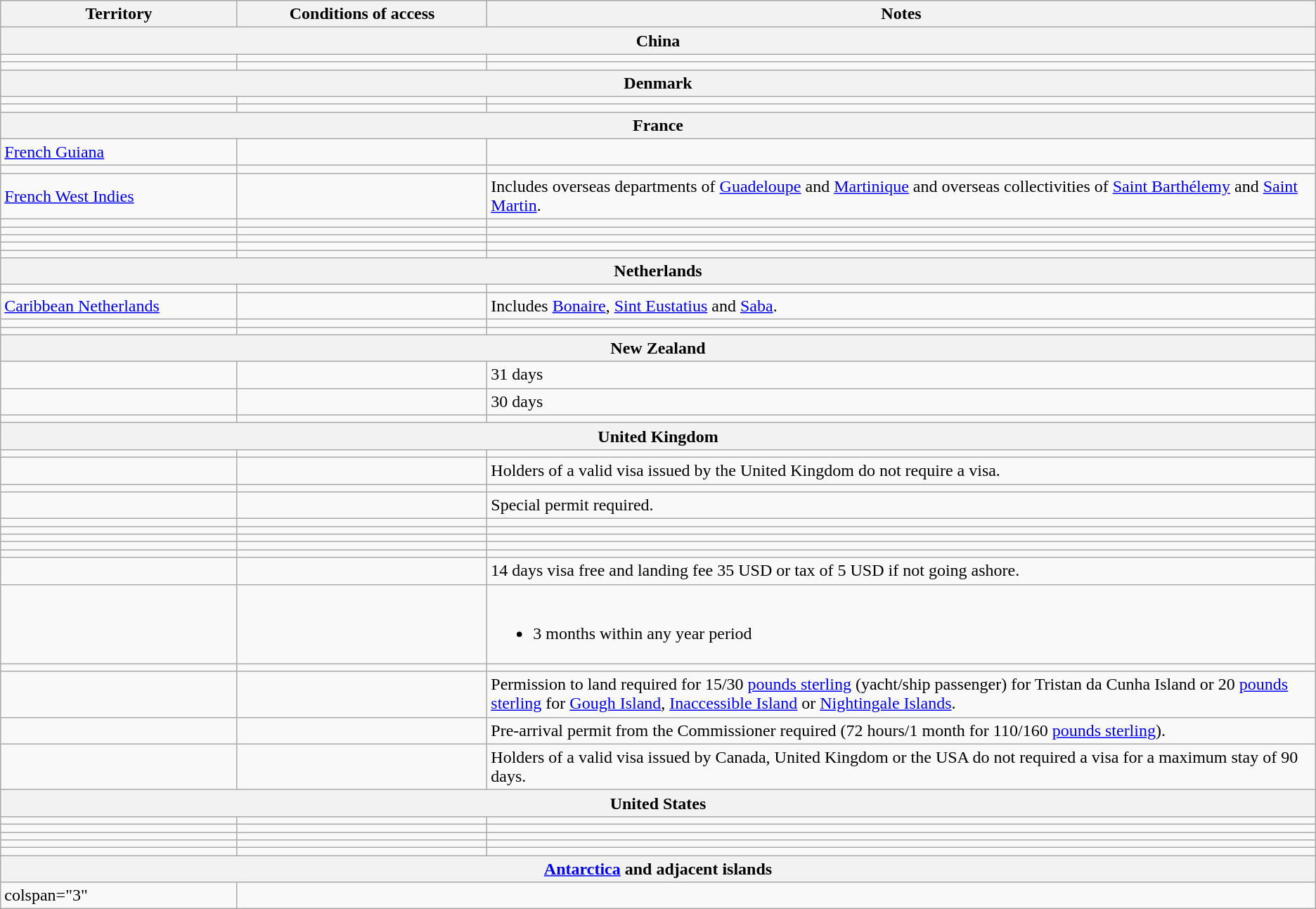<table class="wikitable" style="text-align: left; table-layout: fixed;">
<tr>
<th style="width:18%;">Territory</th>
<th style="width:19%;">Conditions of access</th>
<th>Notes</th>
</tr>
<tr>
<th colspan="3">China</th>
</tr>
<tr>
<td></td>
<td></td>
<td></td>
</tr>
<tr>
<td></td>
<td></td>
<td></td>
</tr>
<tr>
<th colspan="3">Denmark</th>
</tr>
<tr>
<td></td>
<td></td>
<td></td>
</tr>
<tr>
<td></td>
<td></td>
<td></td>
</tr>
<tr>
<th colspan="3">France</th>
</tr>
<tr>
<td> <a href='#'>French Guiana</a></td>
<td></td>
<td></td>
</tr>
<tr>
<td></td>
<td></td>
<td></td>
</tr>
<tr>
<td> <a href='#'>French West Indies</a></td>
<td></td>
<td>Includes overseas departments of  <a href='#'>Guadeloupe</a> and  <a href='#'>Martinique</a> and overseas collectivities of  <a href='#'>Saint Barthélemy</a> and  <a href='#'>Saint Martin</a>.</td>
</tr>
<tr>
<td></td>
<td></td>
<td></td>
</tr>
<tr>
<td></td>
<td></td>
<td></td>
</tr>
<tr>
<td></td>
<td></td>
<td></td>
</tr>
<tr>
<td></td>
<td></td>
<td></td>
</tr>
<tr>
<td></td>
<td></td>
<td></td>
</tr>
<tr>
<th colspan="3">Netherlands</th>
</tr>
<tr>
<td></td>
<td></td>
<td></td>
</tr>
<tr>
<td> <a href='#'>Caribbean Netherlands</a></td>
<td></td>
<td>Includes <a href='#'>Bonaire</a>, <a href='#'>Sint Eustatius</a> and <a href='#'>Saba</a>.</td>
</tr>
<tr>
<td></td>
<td></td>
<td></td>
</tr>
<tr>
<td></td>
<td></td>
<td></td>
</tr>
<tr>
<th colspan="3">New Zealand</th>
</tr>
<tr>
<td></td>
<td></td>
<td>31 days</td>
</tr>
<tr>
<td></td>
<td></td>
<td>30 days</td>
</tr>
<tr>
<td></td>
<td></td>
<td></td>
</tr>
<tr>
<th colspan="3">United Kingdom</th>
</tr>
<tr>
<td></td>
<td></td>
<td></td>
</tr>
<tr>
<td></td>
<td></td>
<td>Holders of a valid visa issued by the United Kingdom do not require a visa.</td>
</tr>
<tr>
<td></td>
<td></td>
<td></td>
</tr>
<tr>
<td></td>
<td></td>
<td>Special permit required.</td>
</tr>
<tr>
<td></td>
<td></td>
<td></td>
</tr>
<tr>
<td></td>
<td></td>
<td></td>
</tr>
<tr>
<td></td>
<td></td>
<td></td>
</tr>
<tr>
<td></td>
<td></td>
<td></td>
</tr>
<tr>
<td></td>
<td></td>
<td></td>
</tr>
<tr>
<td></td>
<td></td>
<td>14 days visa free and landing fee 35 USD or tax of 5 USD if not going ashore.</td>
</tr>
<tr>
<td></td>
<td></td>
<td><br><ul><li>3 months within any year period</li></ul></td>
</tr>
<tr>
<td></td>
<td></td>
<td></td>
</tr>
<tr>
<td></td>
<td></td>
<td>Permission to land required for 15/30 <a href='#'>pounds sterling</a> (yacht/ship passenger) for Tristan da Cunha Island or 20 <a href='#'>pounds sterling</a> for <a href='#'>Gough Island</a>, <a href='#'>Inaccessible Island</a> or <a href='#'>Nightingale Islands</a>.</td>
</tr>
<tr>
<td></td>
<td></td>
<td>Pre-arrival permit from the Commissioner required (72 hours/1 month for 110/160 <a href='#'>pounds sterling</a>).</td>
</tr>
<tr>
<td></td>
<td></td>
<td>Holders of a valid visa issued by Canada, United Kingdom or the USA do not required a visa for a maximum stay of 90 days.</td>
</tr>
<tr>
<th colspan="3">United States</th>
</tr>
<tr>
<td></td>
<td></td>
<td></td>
</tr>
<tr>
<td></td>
<td></td>
<td></td>
</tr>
<tr>
<td></td>
<td></td>
<td></td>
</tr>
<tr>
<td></td>
<td></td>
<td></td>
</tr>
<tr>
<td></td>
<td></td>
<td></td>
</tr>
<tr>
<th colspan="3"><a href='#'>Antarctica</a> and adjacent islands</th>
</tr>
<tr>
<td>colspan="3" </td>
</tr>
</table>
